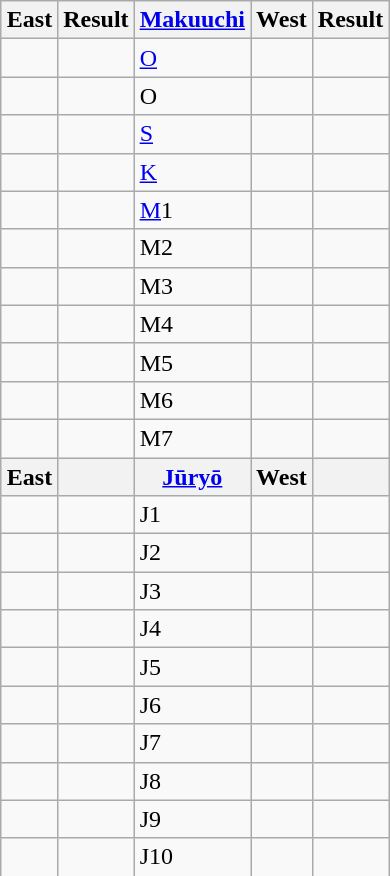<table class="wikitable defaultcenter" style="margin-left: auto; margin-right: auto; border: none;">
<tr>
<th>East</th>
<th>Result</th>
<th><a href='#'>Makuuchi</a></th>
<th>West</th>
<th>Result</th>
</tr>
<tr>
<td></td>
<td></td>
<td><a href='#'>O</a></td>
<td></td>
<td></td>
</tr>
<tr>
<td></td>
<td></td>
<td>O</td>
<td></td>
<td></td>
</tr>
<tr>
<td></td>
<td></td>
<td><a href='#'>S</a></td>
<td></td>
<td></td>
</tr>
<tr>
<td></td>
<td></td>
<td><a href='#'>K</a></td>
<td></td>
<td></td>
</tr>
<tr>
<td></td>
<td></td>
<td><a href='#'>M</a>1</td>
<td></td>
<td></td>
</tr>
<tr>
<td></td>
<td></td>
<td>M2</td>
<td></td>
<td></td>
</tr>
<tr>
<td></td>
<td></td>
<td>M3</td>
<td></td>
<td></td>
</tr>
<tr>
<td></td>
<td></td>
<td>M4</td>
<td></td>
<td></td>
</tr>
<tr>
<td></td>
<td></td>
<td>M5</td>
<td></td>
<td></td>
</tr>
<tr>
<td></td>
<td></td>
<td>M6</td>
<td></td>
<td></td>
</tr>
<tr>
<td></td>
<td></td>
<td>M7</td>
<td></td>
<td></td>
</tr>
<tr>
<th>East</th>
<th></th>
<th><a href='#'>Jūryō</a></th>
<th>West</th>
<th></th>
</tr>
<tr>
<td></td>
<td></td>
<td>J1</td>
<td></td>
<td></td>
</tr>
<tr>
<td></td>
<td></td>
<td>J2</td>
<td></td>
<td></td>
</tr>
<tr>
<td></td>
<td></td>
<td>J3</td>
<td></td>
<td></td>
</tr>
<tr>
<td></td>
<td></td>
<td>J4</td>
<td></td>
<td></td>
</tr>
<tr>
<td></td>
<td></td>
<td>J5</td>
<td></td>
<td></td>
</tr>
<tr>
<td></td>
<td></td>
<td>J6</td>
<td></td>
<td></td>
</tr>
<tr>
<td></td>
<td></td>
<td>J7</td>
<td></td>
<td></td>
</tr>
<tr>
<td></td>
<td></td>
<td>J8</td>
<td></td>
<td></td>
</tr>
<tr>
<td></td>
<td></td>
<td>J9</td>
<td></td>
<td></td>
</tr>
<tr>
<td></td>
<td></td>
<td>J10</td>
<td></td>
<td></td>
</tr>
<tr>
</tr>
</table>
